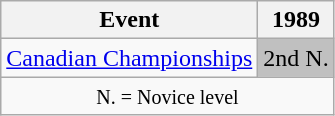<table class="wikitable" style="text-align:center">
<tr>
<th>Event</th>
<th>1989</th>
</tr>
<tr>
<td align=left><a href='#'>Canadian Championships</a></td>
<td bgcolor=silver>2nd N.</td>
</tr>
<tr>
<td colspan=2 align=center><small> N. = Novice level </small></td>
</tr>
</table>
